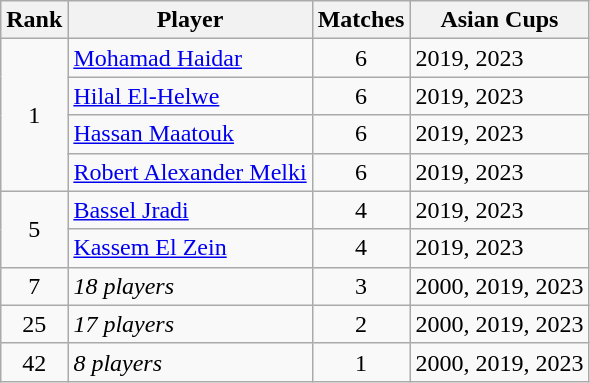<table class="wikitable sortable" style="text-align: left;">
<tr>
<th>Rank</th>
<th>Player</th>
<th>Matches</th>
<th>Asian Cups</th>
</tr>
<tr>
<td align="center" rowspan="4">1</td>
<td><a href='#'>Mohamad Haidar</a></td>
<td align="center">6</td>
<td>2019, 2023</td>
</tr>
<tr>
<td><a href='#'>Hilal El-Helwe</a></td>
<td align="center">6</td>
<td>2019, 2023</td>
</tr>
<tr>
<td><a href='#'>Hassan Maatouk</a></td>
<td align="center">6</td>
<td>2019, 2023</td>
</tr>
<tr>
<td><a href='#'>Robert Alexander Melki</a></td>
<td align="center">6</td>
<td>2019, 2023</td>
</tr>
<tr>
<td align="center" rowspan="2">5</td>
<td><a href='#'>Bassel Jradi</a></td>
<td align="center">4</td>
<td>2019, 2023</td>
</tr>
<tr>
<td><a href='#'>Kassem El Zein</a></td>
<td align="center">4</td>
<td>2019, 2023</td>
</tr>
<tr>
<td align="center">7</td>
<td><em>18 players</em></td>
<td align="center">3</td>
<td>2000, 2019, 2023</td>
</tr>
<tr>
<td align="center">25</td>
<td><em>17 players</em></td>
<td align="center">2</td>
<td>2000, 2019, 2023</td>
</tr>
<tr>
<td align="center">42</td>
<td><em>8 players</em></td>
<td align="center">1</td>
<td>2000, 2019, 2023</td>
</tr>
</table>
